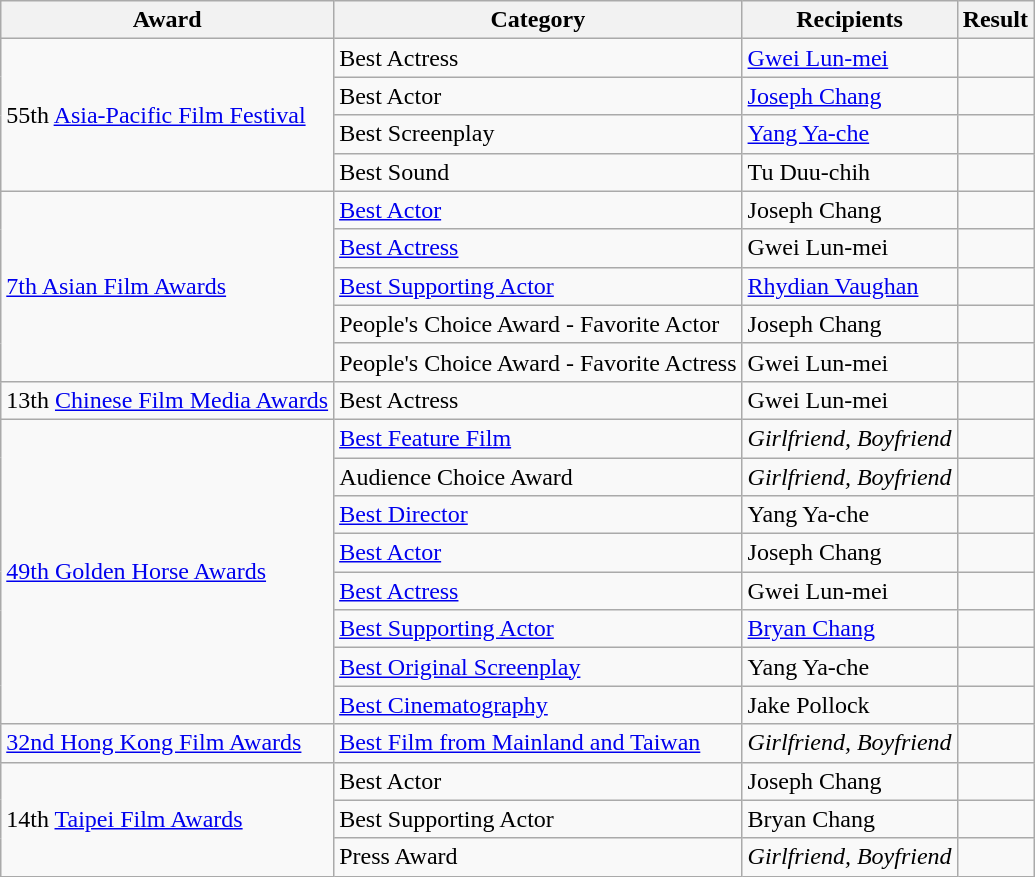<table class="wikitable">
<tr>
<th>Award</th>
<th>Category</th>
<th>Recipients</th>
<th>Result</th>
</tr>
<tr>
<td rowspan=4>55th <a href='#'>Asia-Pacific Film Festival</a></td>
<td>Best Actress</td>
<td><a href='#'>Gwei Lun-mei</a></td>
<td></td>
</tr>
<tr>
<td>Best Actor</td>
<td><a href='#'>Joseph Chang</a></td>
<td></td>
</tr>
<tr>
<td>Best Screenplay</td>
<td><a href='#'>Yang Ya-che</a></td>
<td></td>
</tr>
<tr>
<td>Best Sound</td>
<td>Tu Duu-chih</td>
<td></td>
</tr>
<tr>
<td rowspan=5><a href='#'>7th Asian Film Awards</a></td>
<td><a href='#'>Best Actor</a></td>
<td>Joseph Chang</td>
<td></td>
</tr>
<tr>
<td><a href='#'>Best Actress</a></td>
<td>Gwei Lun-mei</td>
<td></td>
</tr>
<tr>
<td><a href='#'>Best Supporting Actor</a></td>
<td><a href='#'>Rhydian Vaughan</a></td>
<td></td>
</tr>
<tr>
<td>People's Choice Award - Favorite Actor</td>
<td>Joseph Chang</td>
<td></td>
</tr>
<tr>
<td>People's Choice Award - Favorite Actress</td>
<td>Gwei Lun-mei</td>
<td></td>
</tr>
<tr>
<td>13th <a href='#'>Chinese Film Media Awards</a></td>
<td>Best Actress</td>
<td>Gwei Lun-mei</td>
<td></td>
</tr>
<tr>
<td rowspan=8><a href='#'>49th Golden Horse Awards</a></td>
<td><a href='#'>Best Feature Film</a></td>
<td><em>Girlfriend, Boyfriend</em></td>
<td></td>
</tr>
<tr>
<td>Audience Choice Award</td>
<td><em>Girlfriend, Boyfriend</em></td>
<td></td>
</tr>
<tr>
<td><a href='#'>Best Director</a></td>
<td>Yang Ya-che</td>
<td></td>
</tr>
<tr>
<td><a href='#'>Best Actor</a></td>
<td>Joseph Chang</td>
<td></td>
</tr>
<tr>
<td><a href='#'>Best Actress</a></td>
<td>Gwei Lun-mei</td>
<td></td>
</tr>
<tr>
<td><a href='#'>Best Supporting Actor</a></td>
<td><a href='#'>Bryan Chang</a></td>
<td></td>
</tr>
<tr>
<td><a href='#'>Best Original Screenplay</a></td>
<td>Yang Ya-che</td>
<td></td>
</tr>
<tr>
<td><a href='#'>Best Cinematography</a></td>
<td>Jake Pollock</td>
<td></td>
</tr>
<tr>
<td><a href='#'>32nd Hong Kong Film Awards</a></td>
<td><a href='#'>Best Film from Mainland and Taiwan</a></td>
<td><em>Girlfriend, Boyfriend</em></td>
<td></td>
</tr>
<tr>
<td rowspan=3>14th <a href='#'>Taipei Film Awards</a></td>
<td>Best Actor</td>
<td>Joseph Chang</td>
<td></td>
</tr>
<tr>
<td>Best Supporting Actor</td>
<td>Bryan Chang</td>
<td></td>
</tr>
<tr>
<td>Press Award</td>
<td><em>Girlfriend, Boyfriend</em></td>
<td></td>
</tr>
</table>
